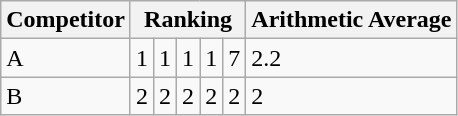<table class="wikitable">
<tr>
<th>Competitor</th>
<th colspan="5">Ranking</th>
<th>Arithmetic Average</th>
</tr>
<tr>
<td>A</td>
<td>1</td>
<td>1</td>
<td>1</td>
<td>1</td>
<td>7</td>
<td>2.2</td>
</tr>
<tr>
<td>B</td>
<td>2</td>
<td>2</td>
<td>2</td>
<td>2</td>
<td>2</td>
<td>2</td>
</tr>
</table>
